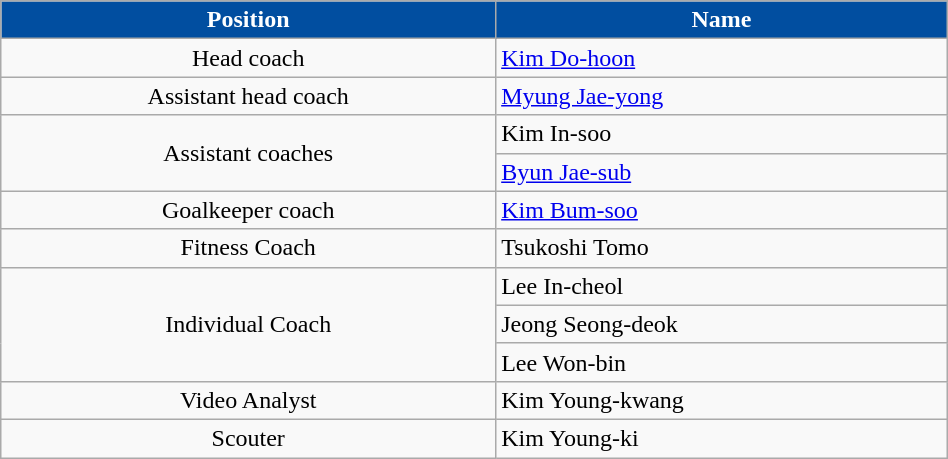<table class="wikitable" style="text-align:center;width:50%;">
<tr>
<th style=background:#014ea0;color:#FFFFFF>Position</th>
<th style=background:#014ea0;color:#FFFFFF>Name</th>
</tr>
<tr>
<td>Head coach</td>
<td align=left> <a href='#'>Kim Do-hoon</a></td>
</tr>
<tr>
<td>Assistant head coach</td>
<td align=left> <a href='#'>Myung Jae-yong</a></td>
</tr>
<tr>
<td rowspan=2>Assistant coaches</td>
<td align=left> Kim In-soo</td>
</tr>
<tr>
<td align=left> <a href='#'>Byun Jae-sub</a></td>
</tr>
<tr>
<td>Goalkeeper coach</td>
<td align=left> <a href='#'>Kim Bum-soo</a></td>
</tr>
<tr>
<td>Fitness Coach</td>
<td align=left> Tsukoshi Tomo</td>
</tr>
<tr>
<td rowspan=3>Individual Coach</td>
<td align=left> Lee In-cheol</td>
</tr>
<tr>
<td align=left> Jeong Seong-deok</td>
</tr>
<tr>
<td align=left> Lee Won-bin</td>
</tr>
<tr>
<td>Video Analyst</td>
<td align=left> Kim Young-kwang</td>
</tr>
<tr>
<td>Scouter</td>
<td align=left> Kim Young-ki</td>
</tr>
</table>
